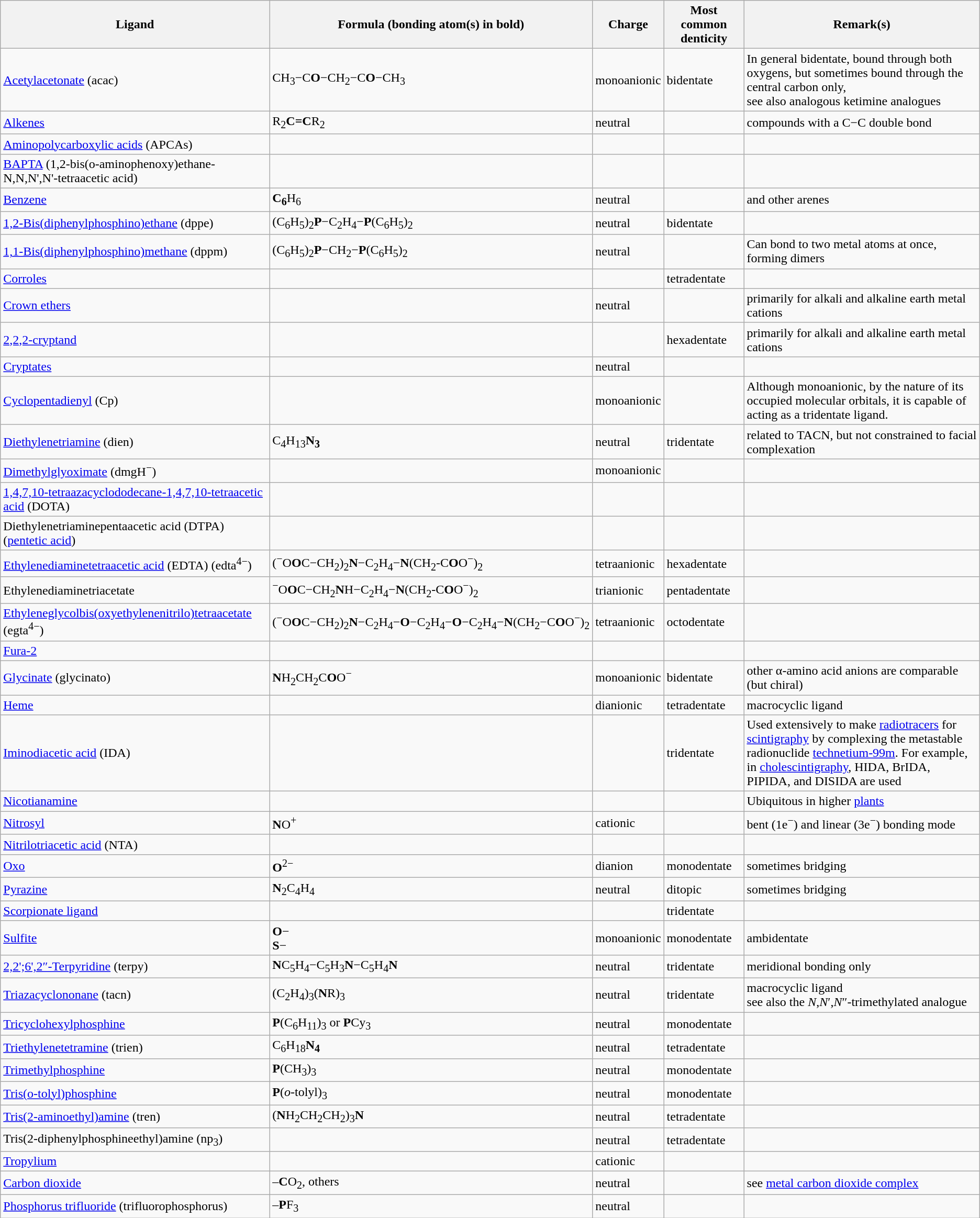<table class="wikitable sortable">
<tr>
<th>Ligand</th>
<th>Formula (bonding atom(s) in bold)</th>
<th>Charge</th>
<th>Most common denticity</th>
<th>Remark(s)</th>
</tr>
<tr>
<td><a href='#'>Acetylacetonate</a> (acac)</td>
<td>CH<sub>3</sub>−C<strong>O</strong>−CH<sub>2</sub>−C<strong>O</strong>−CH<sub>3</sub></td>
<td>monoanionic</td>
<td>bidentate</td>
<td>In general bidentate, bound through both oxygens, but sometimes bound through the central carbon only,<br> see also analogous ketimine analogues</td>
</tr>
<tr>
<td><a href='#'>Alkenes</a></td>
<td>R<sub>2</sub><strong>C=C</strong>R<sub>2</sub></td>
<td>neutral</td>
<td></td>
<td>compounds with a C−C double bond</td>
</tr>
<tr>
<td><a href='#'>Aminopolycarboxylic acids</a> (APCAs)</td>
<td> </td>
<td> </td>
<td> </td>
<td> </td>
</tr>
<tr>
<td><a href='#'>BAPTA</a> (1,2-bis(o-aminophenoxy)ethane-N,N,N',N'-tetraacetic acid)</td>
<td> </td>
<td> </td>
<td> </td>
<td> </td>
</tr>
<tr>
<td><a href='#'>Benzene</a></td>
<td><strong>C<sub>6</sub></strong>H<sub>6</sub></td>
<td>neutral</td>
<td></td>
<td>and other arenes</td>
</tr>
<tr>
<td><a href='#'>1,2-Bis(diphenylphosphino)ethane</a> (dppe)</td>
<td>(C<sub>6</sub>H<sub>5</sub>)<sub>2</sub><strong>P</strong>−C<sub>2</sub>H<sub>4</sub>−<strong>P</strong>(C<sub>6</sub>H<sub>5</sub>)<sub>2</sub></td>
<td>neutral</td>
<td>bidentate</td>
<td></td>
</tr>
<tr>
<td><a href='#'>1,1-Bis(diphenylphosphino)methane</a> (dppm)</td>
<td>(C<sub>6</sub>H<sub>5</sub>)<sub>2</sub><strong>P</strong>−CH<sub>2</sub>−<strong>P</strong>(C<sub>6</sub>H<sub>5</sub>)<sub>2</sub></td>
<td>neutral</td>
<td></td>
<td>Can bond to two metal atoms at once, forming dimers</td>
</tr>
<tr>
<td><a href='#'>Corroles</a></td>
<td></td>
<td></td>
<td>tetradentate</td>
<td></td>
</tr>
<tr>
<td><a href='#'>Crown ethers</a></td>
<td></td>
<td>neutral</td>
<td></td>
<td>primarily for alkali and alkaline earth metal cations</td>
</tr>
<tr>
<td><a href='#'>2,2,2-cryptand</a></td>
<td></td>
<td></td>
<td>hexadentate</td>
<td>primarily for alkali and alkaline earth metal cations</td>
</tr>
<tr>
<td><a href='#'>Cryptates</a></td>
<td></td>
<td>neutral</td>
<td></td>
<td></td>
</tr>
<tr>
<td><a href='#'>Cyclopentadienyl</a> (Cp)</td>
<td></td>
<td>monoanionic</td>
<td></td>
<td>Although monoanionic, by the nature of its occupied molecular orbitals, it is capable of acting as a tridentate ligand.</td>
</tr>
<tr>
<td><a href='#'>Diethylenetriamine</a> (dien)</td>
<td>C<sub>4</sub>H<sub>13</sub><strong>N<sub>3</sub></strong></td>
<td>neutral</td>
<td>tridentate</td>
<td>related to TACN, but not constrained to facial complexation</td>
</tr>
<tr>
<td><a href='#'>Dimethylglyoximate</a> (dmgH<sup>−</sup>)</td>
<td></td>
<td>monoanionic</td>
<td></td>
<td></td>
</tr>
<tr>
<td><a href='#'>1,4,7,10-tetraazacyclododecane-1,4,7,10-tetraacetic acid</a> (DOTA)</td>
<td> </td>
<td> </td>
<td> </td>
<td> </td>
</tr>
<tr>
<td>Diethylenetriaminepentaacetic acid (DTPA) (<a href='#'>pentetic acid</a>)</td>
<td> </td>
<td> </td>
<td> </td>
<td> </td>
</tr>
<tr>
<td><a href='#'>Ethylenediaminetetraacetic acid</a> (EDTA) (edta<sup>4−</sup>)</td>
<td>(<sup>−</sup>O<strong>O</strong>C−CH<sub>2</sub>)<sub>2</sub><strong>N</strong>−C<sub>2</sub>H<sub>4</sub>−<strong>N</strong>(CH<sub>2</sub>-C<strong>O</strong>O<sup>−</sup>)<sub>2</sub></td>
<td>tetraanionic</td>
<td>hexadentate</td>
<td></td>
</tr>
<tr>
<td>Ethylenediaminetriacetate</td>
<td><sup>−</sup>O<strong>O</strong>C−CH<sub>2</sub><strong>N</strong>H−C<sub>2</sub>H<sub>4</sub>−<strong>N</strong>(CH<sub>2</sub>-C<strong>O</strong>O<sup>−</sup>)<sub>2</sub></td>
<td>trianionic</td>
<td>pentadentate</td>
<td></td>
</tr>
<tr>
<td><a href='#'>Ethyleneglycolbis(oxyethylenenitrilo)tetraacetate</a> (egta<sup>4−</sup>)</td>
<td>(<sup>−</sup>O<strong>O</strong>C−CH<sub>2</sub>)<sub>2</sub><strong>N</strong>−C<sub>2</sub>H<sub>4</sub>−<strong>O</strong>−C<sub>2</sub>H<sub>4</sub>−<strong>O</strong>−C<sub>2</sub>H<sub>4</sub>−<strong>N</strong>(CH<sub>2</sub>−C<strong>O</strong>O<sup>−</sup>)<sub>2</sub></td>
<td>tetraanionic</td>
<td>octodentate</td>
<td></td>
</tr>
<tr>
<td><a href='#'>Fura-2</a></td>
<td> </td>
<td> </td>
<td> </td>
<td> </td>
</tr>
<tr>
<td><a href='#'>Glycinate</a> (glycinato)</td>
<td><strong>N</strong>H<sub>2</sub>CH<sub>2</sub>C<strong>O</strong>O<sup>−</sup></td>
<td>monoanionic</td>
<td>bidentate</td>
<td>other α-amino acid anions are comparable (but chiral)</td>
</tr>
<tr>
<td><a href='#'>Heme</a></td>
<td></td>
<td>dianionic</td>
<td>tetradentate</td>
<td>macrocyclic ligand</td>
</tr>
<tr>
<td><a href='#'>Iminodiacetic acid</a> (IDA)</td>
<td> </td>
<td> </td>
<td>tridentate</td>
<td>Used extensively to make <a href='#'>radiotracers</a> for <a href='#'>scintigraphy</a> by complexing the metastable radionuclide <a href='#'>technetium-99m</a>. For example, in <a href='#'>cholescintigraphy</a>, HIDA, BrIDA, PIPIDA, and DISIDA are used</td>
</tr>
<tr>
<td><a href='#'>Nicotianamine</a></td>
<td> </td>
<td> </td>
<td> </td>
<td>Ubiquitous in higher <a href='#'>plants</a></td>
</tr>
<tr>
<td><a href='#'>Nitrosyl</a></td>
<td><strong>N</strong>O<sup>+</sup></td>
<td>cationic</td>
<td></td>
<td>bent (1e<sup>−</sup>) and linear (3e<sup>−</sup>) bonding mode</td>
</tr>
<tr>
<td><a href='#'>Nitrilotriacetic acid</a> (NTA)</td>
<td> </td>
<td> </td>
<td> </td>
<td> </td>
</tr>
<tr>
<td><a href='#'>Oxo</a></td>
<td><strong>O</strong><sup>2−</sup></td>
<td>dianion</td>
<td>monodentate</td>
<td>sometimes bridging</td>
</tr>
<tr>
<td><a href='#'>Pyrazine</a></td>
<td><strong>N</strong><sub>2</sub>C<sub>4</sub>H<sub>4</sub></td>
<td>neutral</td>
<td>ditopic</td>
<td>sometimes bridging</td>
</tr>
<tr>
<td><a href='#'>Scorpionate ligand</a></td>
<td></td>
<td></td>
<td>tridentate</td>
<td></td>
</tr>
<tr>
<td><a href='#'>Sulfite</a></td>
<td><strong>O</strong>−<br><strong>S</strong>−</td>
<td>monoanionic</td>
<td>monodentate</td>
<td>ambidentate</td>
</tr>
<tr>
<td><a href='#'>2,2';6',2″-Terpyridine</a> (terpy)</td>
<td><strong>N</strong>C<sub>5</sub>H<sub>4</sub>−C<sub>5</sub>H<sub>3</sub><strong>N</strong>−C<sub>5</sub>H<sub>4</sub><strong>N</strong></td>
<td>neutral</td>
<td>tridentate</td>
<td>meridional bonding only</td>
</tr>
<tr>
<td><a href='#'>Triazacyclononane</a> (tacn)</td>
<td>(C<sub>2</sub>H<sub>4</sub>)<sub>3</sub>(<strong>N</strong>R)<sub>3</sub></td>
<td>neutral</td>
<td>tridentate</td>
<td>macrocyclic ligand<br> see also the <em>N</em>,<em>N</em>′,<em>N</em>″-trimethylated analogue</td>
</tr>
<tr>
<td><a href='#'>Tricyclohexylphosphine</a></td>
<td><strong>P</strong>(C<sub>6</sub>H<sub>11</sub>)<sub>3</sub> or <strong>P</strong>Cy<sub>3</sub></td>
<td>neutral</td>
<td>monodentate</td>
<td></td>
</tr>
<tr>
<td><a href='#'>Triethylenetetramine</a> (trien)</td>
<td>C<sub>6</sub>H<sub>18</sub><strong>N<sub>4</sub></strong></td>
<td>neutral</td>
<td>tetradentate</td>
<td></td>
</tr>
<tr>
<td><a href='#'>Trimethylphosphine</a></td>
<td><strong>P</strong>(CH<sub>3</sub>)<sub>3</sub></td>
<td>neutral</td>
<td>monodentate</td>
<td></td>
</tr>
<tr>
<td><a href='#'>Tris(o-tolyl)phosphine</a></td>
<td><strong>P</strong>(<em>o</em>-tolyl)<sub>3</sub></td>
<td>neutral</td>
<td>monodentate</td>
<td></td>
</tr>
<tr>
<td><a href='#'>Tris(2-aminoethyl)amine</a> (tren)</td>
<td>(<strong>N</strong>H<sub>2</sub>CH<sub>2</sub>CH<sub>2</sub>)<sub>3</sub><strong>N</strong></td>
<td>neutral</td>
<td>tetradentate</td>
<td></td>
</tr>
<tr>
<td>Tris(2-diphenylphosphineethyl)amine (np<sub>3</sub>)</td>
<td></td>
<td>neutral</td>
<td>tetradentate</td>
<td></td>
</tr>
<tr>
<td><a href='#'>Tropylium</a></td>
<td></td>
<td>cationic</td>
<td></td>
<td></td>
</tr>
<tr>
<td><a href='#'>Carbon dioxide</a></td>
<td>–<strong>C</strong>O<sub>2</sub>, others</td>
<td>neutral</td>
<td></td>
<td>see <a href='#'>metal carbon dioxide complex</a></td>
</tr>
<tr>
<td><a href='#'>Phosphorus trifluoride</a> (trifluorophosphorus)</td>
<td>–<strong>P</strong>F<sub>3</sub></td>
<td>neutral</td>
<td></td>
<td></td>
</tr>
</table>
